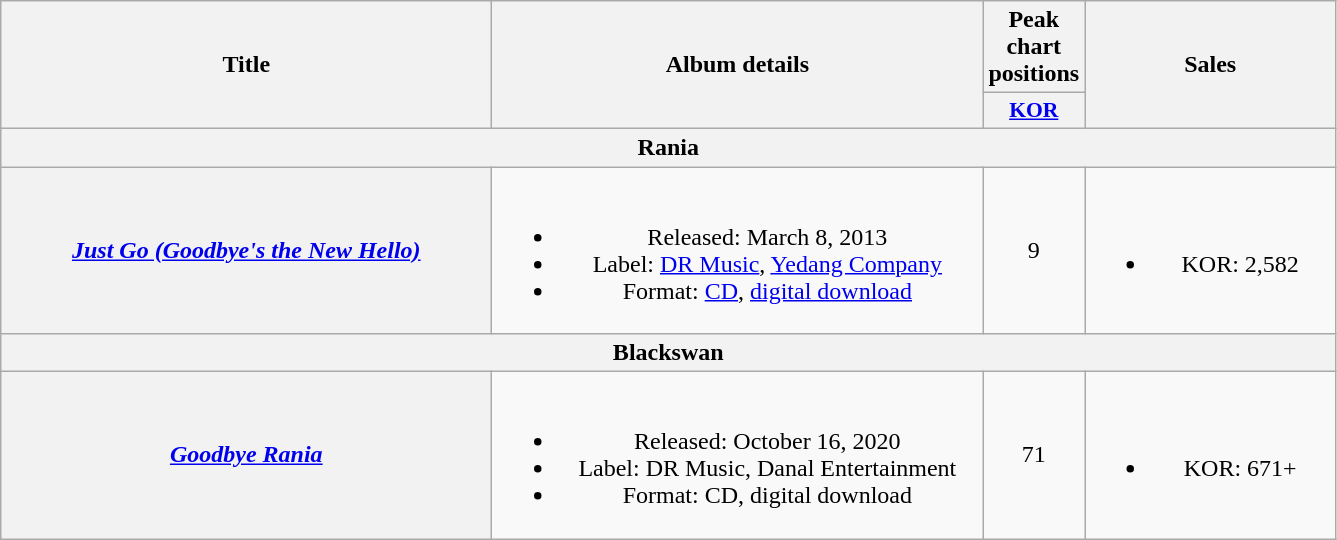<table class="wikitable plainrowheaders" style="text-align:center">
<tr>
<th scope="col" rowspan="2" style="width:20em">Title</th>
<th scope="col" rowspan="2" style="width:20em">Album details</th>
<th scope="col">Peak chart positions</th>
<th scope="col" rowspan="2" style="width:10em">Sales</th>
</tr>
<tr>
<th scope="col" style="width:3em;font-size:90%"><a href='#'>KOR</a><br></th>
</tr>
<tr>
<th colspan="4">Rania</th>
</tr>
<tr>
<th scope="row"><em><a href='#'>Just Go (Goodbye's the New Hello)</a></em></th>
<td><br><ul><li>Released: March 8, 2013</li><li>Label: <a href='#'>DR Music</a>, <a href='#'>Yedang Company</a></li><li>Format: <a href='#'>CD</a>, <a href='#'>digital download</a></li></ul></td>
<td>9</td>
<td><br><ul><li>KOR: 2,582</li></ul></td>
</tr>
<tr>
<th colspan="4">Blackswan</th>
</tr>
<tr>
<th scope="row"><em><a href='#'>Goodbye Rania</a></em></th>
<td><br><ul><li>Released: October 16, 2020</li><li>Label: DR Music, Danal Entertainment</li><li>Format: CD, digital download</li></ul></td>
<td>71</td>
<td><br><ul><li>KOR: 671+</li></ul></td>
</tr>
</table>
